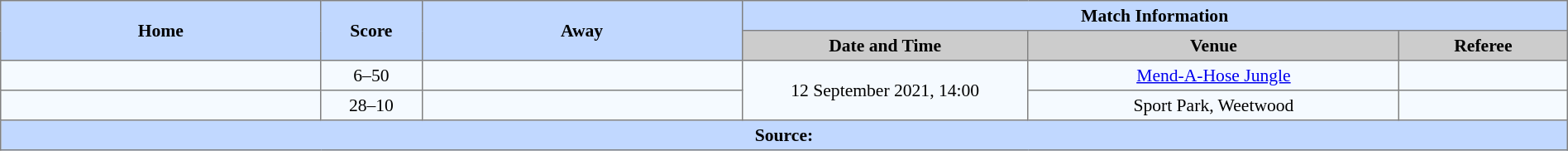<table border="1" style="border-collapse:collapse; font-size:90%; text-align:center;" cellpadding="3" cellspacing="0" width="100%">
<tr style="background:#C1D8ff;">
<th rowspan="2" scope="col" width="19%">Home</th>
<th rowspan="2" scope="col" width="6%">Score</th>
<th rowspan="2" scope="col" width="19%">Away</th>
<th colspan="3">Match Information</th>
</tr>
<tr style="background:#CCCCCC;">
<th scope="col" width="17%">Date and Time</th>
<th scope="col" width="22%">Venue</th>
<th scope="col" width="10%">Referee</th>
</tr>
<tr style="background:#F5FAFF;">
<td></td>
<td>6–50</td>
<td></td>
<td rowspan="2">12 September 2021, 14:00</td>
<td><a href='#'>Mend-A-Hose Jungle</a></td>
<td></td>
</tr>
<tr style="background:#F5FAFF;">
<td></td>
<td>28–10</td>
<td></td>
<td>Sport Park, Weetwood</td>
<td></td>
</tr>
<tr style="background:#c1d8ff;">
<th colspan="6">Source:</th>
</tr>
</table>
